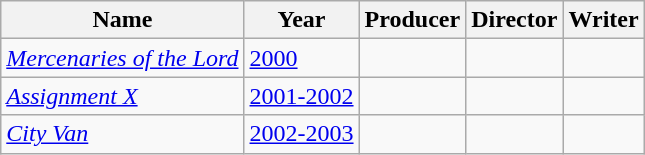<table class="wikitable sortable">
<tr>
<th>Name</th>
<th>Year</th>
<th>Producer</th>
<th>Director</th>
<th>Writer</th>
</tr>
<tr>
<td><em><a href='#'>Mercenaries of the Lord</a></em></td>
<td><a href='#'>2000</a></td>
<td align="center"></td>
<td align="center"></td>
<td align="center"></td>
</tr>
<tr>
<td><em><a href='#'>Assignment X</a></em></td>
<td><a href='#'>2001-2002</a></td>
<td align="center"></td>
<td align="center"></td>
<td align="center"></td>
</tr>
<tr>
<td><em><a href='#'>City Van</a></em></td>
<td><a href='#'>2002-2003</a></td>
<td align="center"></td>
<td align="center"></td>
<td align="center"></td>
</tr>
</table>
